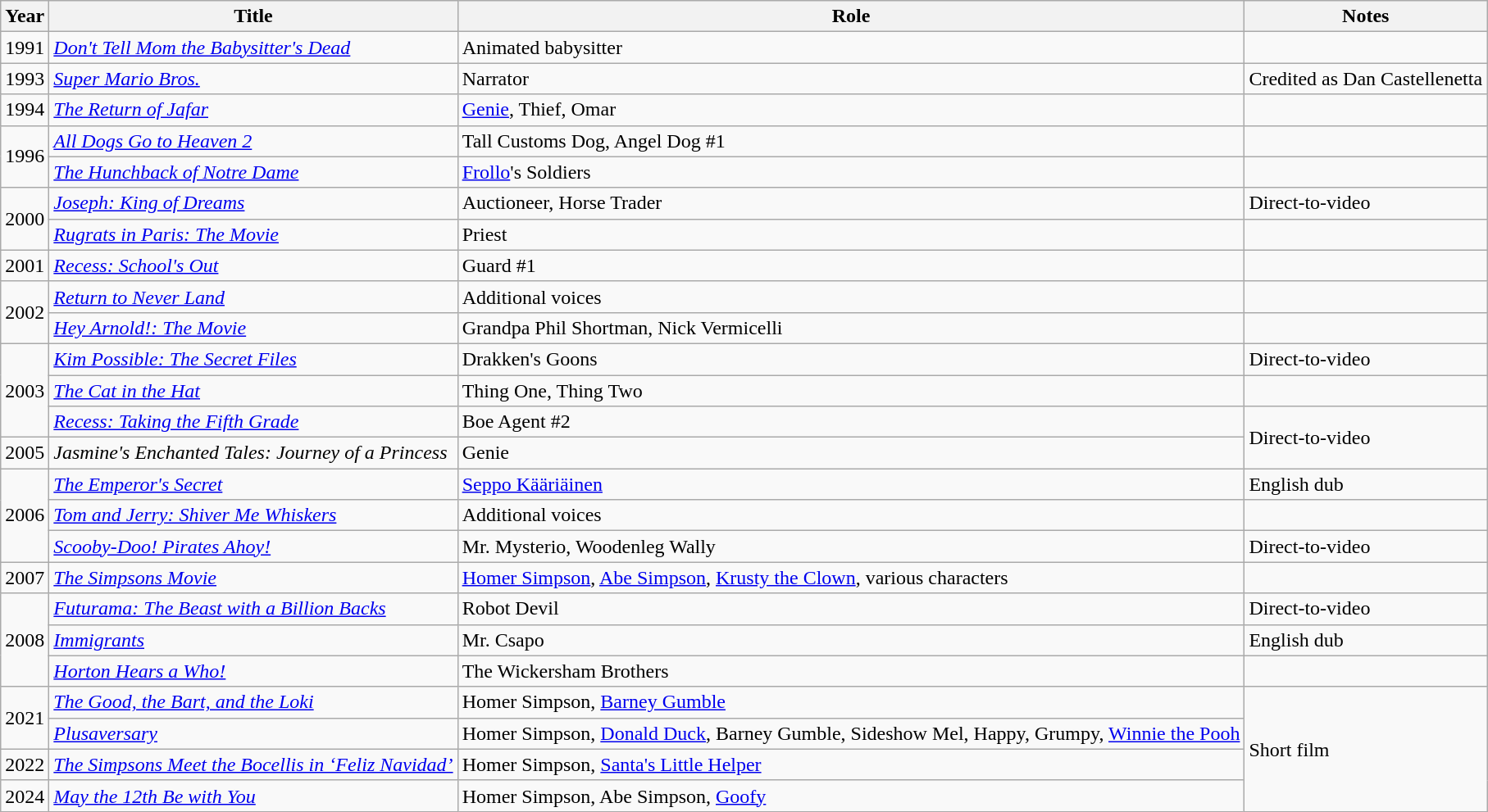<table class="wikitable sortable">
<tr>
<th>Year</th>
<th>Title</th>
<th>Role</th>
<th class="unsortable">Notes</th>
</tr>
<tr>
<td>1991</td>
<td><em><a href='#'>Don't Tell Mom the Babysitter's Dead</a></em></td>
<td>Animated babysitter</td>
<td></td>
</tr>
<tr>
<td>1993</td>
<td><em><a href='#'>Super Mario Bros.</a></em></td>
<td>Narrator</td>
<td>Credited as Dan Castellenetta</td>
</tr>
<tr>
<td>1994</td>
<td data-sort-value="Return of Jafar, The"><em><a href='#'>The Return of Jafar</a></em></td>
<td><a href='#'>Genie</a>, Thief, Omar</td>
<td></td>
</tr>
<tr>
<td rowspan=2>1996</td>
<td><em><a href='#'>All Dogs Go to Heaven 2</a></em></td>
<td>Tall Customs Dog, Angel Dog #1</td>
<td></td>
</tr>
<tr>
<td data-sort-value="Hunchback of Notre Dame, The"><em><a href='#'>The Hunchback of Notre Dame</a></em></td>
<td><a href='#'>Frollo</a>'s Soldiers</td>
<td></td>
</tr>
<tr>
<td rowspan=2>2000</td>
<td><em><a href='#'>Joseph: King of Dreams</a></em></td>
<td>Auctioneer, Horse Trader</td>
<td>Direct-to-video</td>
</tr>
<tr>
<td><em><a href='#'>Rugrats in Paris: The Movie</a></em></td>
<td>Priest</td>
<td></td>
</tr>
<tr>
<td>2001</td>
<td><em><a href='#'>Recess: School's Out</a></em></td>
<td>Guard #1</td>
<td></td>
</tr>
<tr>
<td rowspan=2>2002</td>
<td><em><a href='#'>Return to Never Land</a></em></td>
<td>Additional voices</td>
<td></td>
</tr>
<tr>
<td><em><a href='#'>Hey Arnold!: The Movie</a></em></td>
<td>Grandpa Phil Shortman, Nick Vermicelli</td>
<td></td>
</tr>
<tr>
<td rowspan=3>2003</td>
<td><em><a href='#'>Kim Possible: The Secret Files</a></em></td>
<td>Drakken's Goons</td>
<td>Direct-to-video</td>
</tr>
<tr>
<td data-sort-value="Cat in the Hat, The"><em><a href='#'>The Cat in the Hat</a></em></td>
<td>Thing One, Thing Two</td>
<td></td>
</tr>
<tr>
<td><em><a href='#'>Recess: Taking the Fifth Grade</a></em></td>
<td>Boe Agent #2</td>
<td rowspan="2">Direct-to-video</td>
</tr>
<tr>
<td>2005</td>
<td><em>Jasmine's Enchanted Tales: Journey of a Princess</em></td>
<td>Genie</td>
</tr>
<tr>
<td rowspan=3>2006</td>
<td data-sort-value="Emperor's Secret, The"><em><a href='#'>The Emperor's Secret</a></em></td>
<td><a href='#'>Seppo Kääriäinen</a></td>
<td>English dub</td>
</tr>
<tr>
<td><em><a href='#'>Tom and Jerry: Shiver Me Whiskers</a></em></td>
<td>Additional voices</td>
<td></td>
</tr>
<tr>
<td><em><a href='#'>Scooby-Doo! Pirates Ahoy!</a></em></td>
<td>Mr. Mysterio, Woodenleg Wally</td>
<td>Direct-to-video</td>
</tr>
<tr>
<td>2007</td>
<td data-sort-value="Simpsons Movie, The"><em><a href='#'>The Simpsons Movie</a></em></td>
<td><a href='#'>Homer Simpson</a>, <a href='#'>Abe Simpson</a>, <a href='#'>Krusty the Clown</a>, various characters</td>
<td></td>
</tr>
<tr>
<td rowspan=3>2008</td>
<td><em><a href='#'>Futurama: The Beast with a Billion Backs</a></em></td>
<td>Robot Devil</td>
<td>Direct-to-video</td>
</tr>
<tr>
<td><em><a href='#'>Immigrants</a></em></td>
<td>Mr. Csapo</td>
<td>English dub</td>
</tr>
<tr>
<td><em><a href='#'>Horton Hears a Who!</a></em></td>
<td>The Wickersham Brothers</td>
<td></td>
</tr>
<tr>
<td rowspan=2>2021</td>
<td data-sort-value="Good, the Bart, and the Loki, The"><em><a href='#'>The Good, the Bart, and the Loki</a></em></td>
<td>Homer Simpson, <a href='#'>Barney Gumble</a></td>
<td rowspan=4>Short film</td>
</tr>
<tr>
<td><em><a href='#'>Plusaversary</a></em></td>
<td>Homer Simpson, <a href='#'>Donald Duck</a>, Barney Gumble, Sideshow Mel, Happy, Grumpy, <a href='#'>Winnie the Pooh</a></td>
</tr>
<tr>
<td>2022</td>
<td data-sort-value="Simpsons Meet the Bocellis in ‘Feliz Navidad’, The"><em><a href='#'>The Simpsons Meet the Bocellis in ‘Feliz Navidad’</a></em></td>
<td>Homer Simpson, <a href='#'>Santa's Little Helper</a></td>
</tr>
<tr>
<td>2024</td>
<td><em><a href='#'>May the 12th Be with You</a></em></td>
<td>Homer Simpson, Abe Simpson, <a href='#'>Goofy</a></td>
</tr>
</table>
